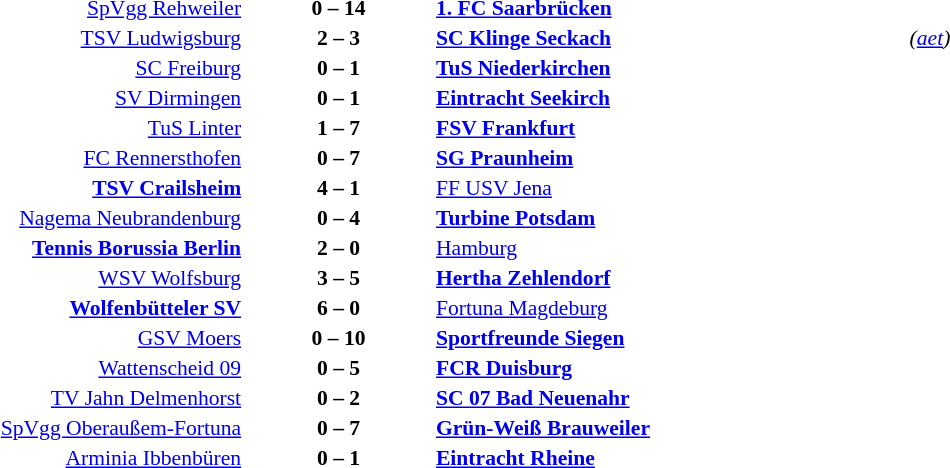<table width=100% cellspacing=1>
<tr>
<th width=25%></th>
<th width=10%></th>
<th width=25%></th>
<th></th>
</tr>
<tr style=font-size:90%>
<td align=right><a href='#'>SpVgg Rehweiler</a></td>
<td align=center><strong>0 – 14</strong></td>
<td><strong><a href='#'>1. FC Saarbrücken</a></strong></td>
</tr>
<tr style=font-size:90%>
<td align=right><a href='#'>TSV Ludwigsburg</a></td>
<td align=center><strong>2 – 3</strong></td>
<td><strong><a href='#'>SC Klinge Seckach</a></strong></td>
<td><em>(<a href='#'>aet</a>)</em></td>
</tr>
<tr style=font-size:90%>
<td align=right><a href='#'>SC Freiburg</a></td>
<td align=center><strong>0 – 1</strong></td>
<td><strong><a href='#'>TuS Niederkirchen</a></strong></td>
</tr>
<tr style=font-size:90%>
<td align=right><a href='#'>SV Dirmingen</a></td>
<td align=center><strong>0 – 1</strong></td>
<td><strong><a href='#'>Eintracht Seekirch</a></strong></td>
</tr>
<tr style=font-size:90%>
<td align=right><a href='#'>TuS Linter</a></td>
<td align=center><strong>1 – 7</strong></td>
<td><strong><a href='#'>FSV Frankfurt</a></strong></td>
</tr>
<tr style=font-size:90%>
<td align=right><a href='#'>FC Rennersthofen</a></td>
<td align=center><strong>0 – 7</strong></td>
<td><strong><a href='#'>SG Praunheim</a></strong></td>
</tr>
<tr style=font-size:90%>
<td align=right><strong><a href='#'>TSV Crailsheim</a></strong></td>
<td align=center><strong>4 – 1</strong></td>
<td><a href='#'>FF USV Jena</a></td>
</tr>
<tr style=font-size:90%>
<td align=right><a href='#'>Nagema Neubrandenburg</a></td>
<td align=center><strong>0 – 4</strong></td>
<td><strong><a href='#'>Turbine Potsdam</a></strong></td>
</tr>
<tr style=font-size:90%>
<td align=right><strong><a href='#'>Tennis Borussia Berlin</a></strong></td>
<td align=center><strong>2 – 0</strong></td>
<td><a href='#'>Hamburg</a></td>
</tr>
<tr style=font-size:90%>
<td align=right><a href='#'>WSV Wolfsburg</a></td>
<td align=center><strong>3 – 5</strong></td>
<td><strong><a href='#'>Hertha Zehlendorf</a></strong></td>
</tr>
<tr style=font-size:90%>
<td align=right><strong><a href='#'>Wolfenbütteler SV</a></strong></td>
<td align=center><strong>6 – 0</strong></td>
<td><a href='#'>Fortuna Magdeburg</a></td>
</tr>
<tr style=font-size:90%>
<td align=right><a href='#'>GSV Moers</a></td>
<td align=center><strong>0 – 10</strong></td>
<td><strong><a href='#'>Sportfreunde Siegen</a></strong></td>
</tr>
<tr style=font-size:90%>
<td align=right><a href='#'>Wattenscheid 09</a></td>
<td align=center><strong>0 – 5</strong></td>
<td><strong><a href='#'>FCR Duisburg</a></strong></td>
</tr>
<tr style=font-size:90%>
<td align=right><a href='#'>TV Jahn Delmenhorst</a></td>
<td align=center><strong>0 – 2</strong></td>
<td><strong><a href='#'>SC 07 Bad Neuenahr</a></strong></td>
</tr>
<tr style=font-size:90%>
<td align=right><a href='#'>SpVgg Oberaußem-Fortuna</a></td>
<td align=center><strong>0 – 7</strong></td>
<td><strong><a href='#'>Grün-Weiß Brauweiler</a></strong></td>
</tr>
<tr style=font-size:90%>
<td align=right><a href='#'>Arminia Ibbenbüren</a></td>
<td align=center><strong>0 – 1</strong></td>
<td><strong><a href='#'>Eintracht Rheine</a></strong></td>
</tr>
</table>
